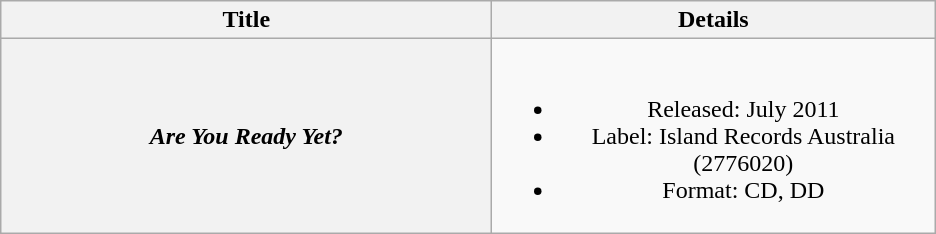<table class="wikitable plainrowheaders" style="text-align:center;">
<tr>
<th rowspan="1" style="width:20em;">Title</th>
<th rowspan="1" style="width:18em;">Details</th>
</tr>
<tr>
<th scope="row"><em>Are You Ready Yet?</em></th>
<td><br><ul><li>Released: July 2011</li><li>Label: Island Records Australia (2776020)</li><li>Format: CD, DD</li></ul></td>
</tr>
</table>
